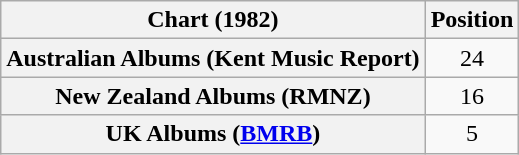<table class="wikitable sortable plainrowheaders" style="text-align:center">
<tr>
<th scope="col">Chart (1982)</th>
<th scope="col">Position</th>
</tr>
<tr>
<th scope="row">Australian Albums (Kent Music Report)</th>
<td>24</td>
</tr>
<tr>
<th scope="row">New Zealand Albums (RMNZ)</th>
<td>16</td>
</tr>
<tr>
<th scope="row">UK Albums (<a href='#'>BMRB</a>)</th>
<td>5</td>
</tr>
</table>
